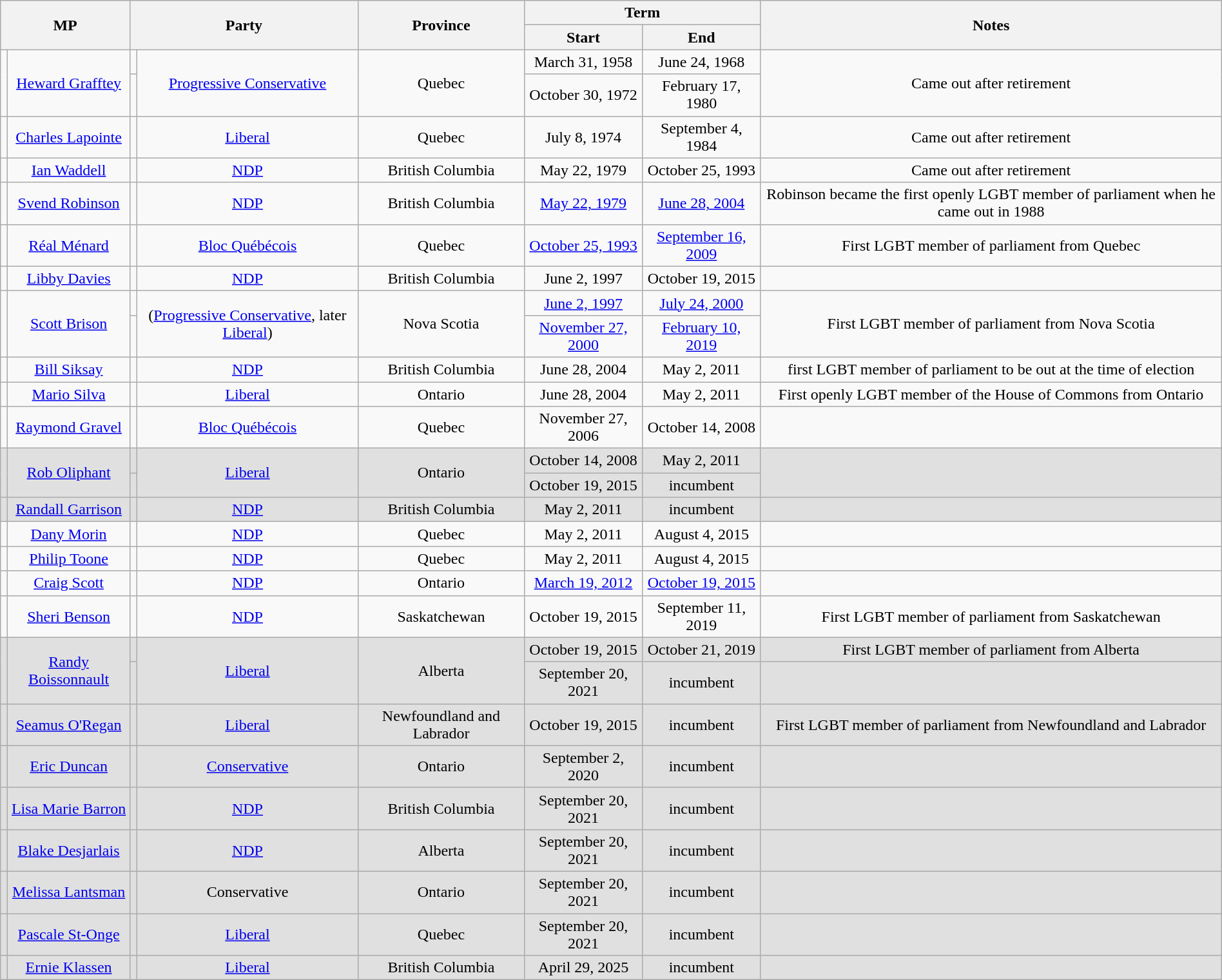<table class="wikitable sortable" width=100% style="text-align:center">
<tr>
<th colspan="2" rowspan="2">MP</th>
<th colspan="2" rowspan="2">Party</th>
<th rowspan="2">Province</th>
<th colspan="2">Term</th>
<th rowspan="2">Notes</th>
</tr>
<tr>
<th>Start</th>
<th>End</th>
</tr>
<tr>
<td rowspan="2"></td>
<td rowspan="2"><a href='#'>Heward Grafftey</a></td>
<td></td>
<td rowspan="2"><a href='#'>Progressive Conservative</a></td>
<td rowspan="2">Quebec</td>
<td>March 31, 1958</td>
<td>June 24, 1968</td>
<td rowspan="2">Came out after retirement</td>
</tr>
<tr>
<td></td>
<td>October 30, 1972</td>
<td>February 17, 1980</td>
</tr>
<tr>
<td></td>
<td><a href='#'>Charles Lapointe</a></td>
<td></td>
<td><a href='#'>Liberal</a></td>
<td>Quebec</td>
<td>July 8, 1974</td>
<td>September 4, 1984</td>
<td>Came out after retirement</td>
</tr>
<tr>
<td></td>
<td><a href='#'>Ian Waddell</a></td>
<td></td>
<td><a href='#'>NDP</a></td>
<td>British Columbia</td>
<td>May 22, 1979</td>
<td>October 25, 1993</td>
<td>Came out after retirement</td>
</tr>
<tr>
<td></td>
<td><a href='#'>Svend Robinson</a></td>
<td></td>
<td><a href='#'>NDP</a></td>
<td>British Columbia</td>
<td><a href='#'>May 22, 1979</a></td>
<td><a href='#'>June 28, 2004</a></td>
<td>Robinson became the first openly LGBT member of parliament when he came out in 1988</td>
</tr>
<tr>
<td></td>
<td><a href='#'>Réal Ménard</a></td>
<td></td>
<td><a href='#'>Bloc Québécois</a></td>
<td>Quebec</td>
<td><a href='#'>October 25, 1993</a></td>
<td><a href='#'>September 16, 2009</a></td>
<td>First LGBT member of parliament from Quebec</td>
</tr>
<tr>
<td></td>
<td><a href='#'>Libby Davies</a></td>
<td></td>
<td><a href='#'>NDP</a></td>
<td>British Columbia</td>
<td>June 2, 1997</td>
<td>October 19, 2015</td>
<td></td>
</tr>
<tr>
<td rowspan="2"></td>
<td rowspan="2"><a href='#'>Scott Brison</a></td>
<td></td>
<td rowspan="2">(<a href='#'>Progressive Conservative</a>, later <a href='#'>Liberal</a>)</td>
<td rowspan="2">Nova Scotia</td>
<td><a href='#'>June 2, 1997</a></td>
<td><a href='#'>July 24, 2000</a></td>
<td rowspan="2">First LGBT member of parliament from Nova Scotia</td>
</tr>
<tr>
<td></td>
<td><a href='#'>November 27, 2000</a></td>
<td><a href='#'>February 10, 2019</a></td>
</tr>
<tr>
<td></td>
<td><a href='#'>Bill Siksay</a></td>
<td></td>
<td><a href='#'>NDP</a></td>
<td>British Columbia</td>
<td>June 28, 2004</td>
<td>May 2, 2011</td>
<td>first LGBT member of parliament to be out at the time of election</td>
</tr>
<tr>
<td></td>
<td><a href='#'>Mario Silva</a></td>
<td></td>
<td><a href='#'>Liberal</a></td>
<td>Ontario</td>
<td>June 28, 2004</td>
<td>May 2, 2011</td>
<td>First openly LGBT member of the House of Commons from Ontario</td>
</tr>
<tr>
<td></td>
<td><a href='#'>Raymond Gravel</a></td>
<td></td>
<td><a href='#'>Bloc Québécois</a></td>
<td>Quebec</td>
<td>November 27, 2006</td>
<td>October 14, 2008</td>
<td></td>
</tr>
<tr style="background:#e0e0e0">
<td rowspan="2"></td>
<td rowspan="2"><a href='#'>Rob Oliphant</a></td>
<td></td>
<td rowspan="2"><a href='#'>Liberal</a></td>
<td rowspan="2">Ontario</td>
<td>October 14, 2008</td>
<td>May 2, 2011</td>
<td rowspan="2"></td>
</tr>
<tr style="background:#e0e0e0">
<td></td>
<td>October 19, 2015</td>
<td>incumbent</td>
</tr>
<tr style="background:#e0e0e0">
<td></td>
<td><a href='#'>Randall Garrison</a></td>
<td></td>
<td><a href='#'>NDP</a></td>
<td>British Columbia</td>
<td>May 2, 2011</td>
<td>incumbent</td>
<td></td>
</tr>
<tr>
<td></td>
<td><a href='#'>Dany Morin</a></td>
<td></td>
<td><a href='#'>NDP</a></td>
<td>Quebec</td>
<td>May 2, 2011</td>
<td>August 4, 2015</td>
<td></td>
</tr>
<tr>
<td></td>
<td><a href='#'>Philip Toone</a></td>
<td></td>
<td><a href='#'>NDP</a></td>
<td>Quebec</td>
<td>May 2, 2011</td>
<td>August 4, 2015</td>
<td></td>
</tr>
<tr>
<td></td>
<td><a href='#'>Craig Scott</a></td>
<td></td>
<td><a href='#'>NDP</a></td>
<td>Ontario</td>
<td><a href='#'>March 19, 2012</a></td>
<td><a href='#'>October 19, 2015</a></td>
<td></td>
</tr>
<tr>
<td></td>
<td><a href='#'>Sheri Benson</a></td>
<td></td>
<td><a href='#'>NDP</a></td>
<td>Saskatchewan</td>
<td>October 19, 2015</td>
<td>September 11, 2019</td>
<td>First LGBT member of parliament from Saskatchewan</td>
</tr>
<tr style="background:#e0e0e0">
<td rowspan="2"></td>
<td rowspan="2"><a href='#'>Randy Boissonnault</a></td>
<td></td>
<td rowspan="2"><a href='#'>Liberal</a></td>
<td rowspan="2">Alberta</td>
<td>October 19, 2015</td>
<td>October 21, 2019</td>
<td>First LGBT member of parliament from Alberta</td>
</tr>
<tr style="background:#e0e0e0">
<td></td>
<td>September 20, 2021</td>
<td>incumbent</td>
<td></td>
</tr>
<tr style="background:#e0e0e0">
<td></td>
<td><a href='#'>Seamus O'Regan</a></td>
<td></td>
<td><a href='#'>Liberal</a></td>
<td>Newfoundland and Labrador</td>
<td>October 19, 2015</td>
<td>incumbent</td>
<td>First LGBT member of parliament from Newfoundland and Labrador</td>
</tr>
<tr style="background:#e0e0e0">
<td></td>
<td><a href='#'>Eric Duncan</a></td>
<td></td>
<td><a href='#'>Conservative</a></td>
<td>Ontario</td>
<td>September 2, 2020</td>
<td>incumbent</td>
<td></td>
</tr>
<tr style="background:#e0e0e0">
<td></td>
<td><a href='#'>Lisa Marie Barron</a></td>
<td></td>
<td><a href='#'>NDP</a></td>
<td>British Columbia</td>
<td>September 20, 2021</td>
<td>incumbent</td>
<td></td>
</tr>
<tr style="background:#e0e0e0">
<td></td>
<td><a href='#'>Blake Desjarlais</a></td>
<td></td>
<td><a href='#'>NDP</a></td>
<td>Alberta</td>
<td>September 20, 2021</td>
<td>incumbent</td>
<td></td>
</tr>
<tr style="background:#e0e0e0">
<td></td>
<td><a href='#'>Melissa Lantsman</a></td>
<td></td>
<td>Conservative</td>
<td>Ontario</td>
<td>September 20, 2021</td>
<td>incumbent</td>
<td></td>
</tr>
<tr style="background:#e0e0e0">
<td></td>
<td><a href='#'>Pascale St-Onge</a></td>
<td></td>
<td><a href='#'>Liberal</a></td>
<td>Quebec</td>
<td>September 20, 2021</td>
<td>incumbent</td>
<td></td>
</tr>
<tr style="background:#e0e0e0">
<td></td>
<td><a href='#'>Ernie Klassen</a></td>
<td></td>
<td><a href='#'>Liberal</a></td>
<td>British Columbia</td>
<td>April 29, 2025</td>
<td>incumbent</td>
<td></td>
</tr>
</table>
